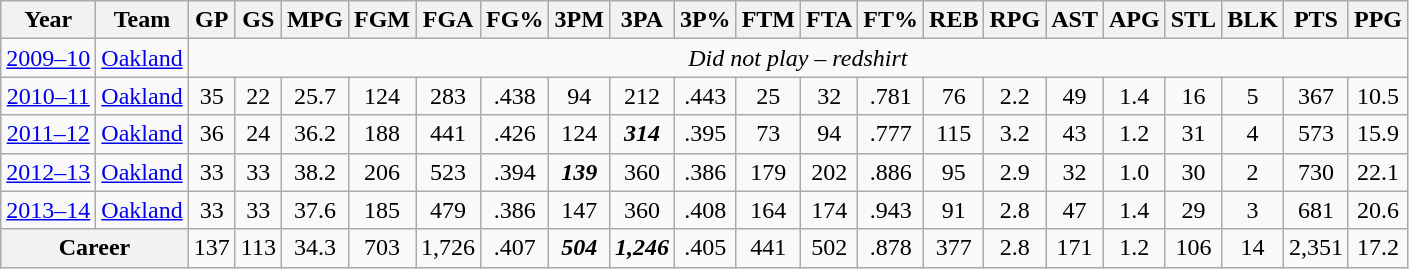<table class="wikitable" style="text-align:center">
<tr>
<th>Year</th>
<th>Team</th>
<th>GP</th>
<th>GS</th>
<th>MPG</th>
<th>FGM</th>
<th>FGA</th>
<th>FG%</th>
<th>3PM</th>
<th>3PA</th>
<th>3P%</th>
<th>FTM</th>
<th>FTA</th>
<th>FT%</th>
<th>REB</th>
<th>RPG</th>
<th>AST</th>
<th>APG</th>
<th>STL</th>
<th>BLK</th>
<th>PTS</th>
<th>PPG</th>
</tr>
<tr>
<td><a href='#'>2009–10</a></td>
<td><a href='#'>Oakland</a></td>
<td colspan=20><em>Did not play – redshirt</em></td>
</tr>
<tr>
<td><a href='#'>2010–11</a></td>
<td><a href='#'>Oakland</a></td>
<td>35</td>
<td>22</td>
<td>25.7</td>
<td>124</td>
<td>283</td>
<td>.438</td>
<td>94</td>
<td>212</td>
<td>.443</td>
<td>25</td>
<td>32</td>
<td>.781</td>
<td>76</td>
<td>2.2</td>
<td>49</td>
<td>1.4</td>
<td>16</td>
<td>5</td>
<td>367</td>
<td>10.5</td>
</tr>
<tr>
<td><a href='#'>2011–12</a></td>
<td><a href='#'>Oakland</a></td>
<td>36</td>
<td>24</td>
<td>36.2</td>
<td>188</td>
<td>441</td>
<td>.426</td>
<td>124</td>
<td><strong><em>314</em></strong></td>
<td>.395</td>
<td>73</td>
<td>94</td>
<td>.777</td>
<td>115</td>
<td>3.2</td>
<td>43</td>
<td>1.2</td>
<td>31</td>
<td>4</td>
<td>573</td>
<td>15.9</td>
</tr>
<tr>
<td><a href='#'>2012–13</a></td>
<td><a href='#'>Oakland</a></td>
<td>33</td>
<td>33</td>
<td>38.2</td>
<td>206</td>
<td>523</td>
<td>.394</td>
<td><strong><em>139</em></strong></td>
<td>360</td>
<td>.386</td>
<td>179</td>
<td>202</td>
<td>.886</td>
<td>95</td>
<td>2.9</td>
<td>32</td>
<td>1.0</td>
<td>30</td>
<td>2</td>
<td>730</td>
<td>22.1</td>
</tr>
<tr>
<td><a href='#'>2013–14</a></td>
<td><a href='#'>Oakland</a></td>
<td>33</td>
<td>33</td>
<td>37.6</td>
<td>185</td>
<td>479</td>
<td>.386</td>
<td>147</td>
<td>360</td>
<td>.408</td>
<td>164</td>
<td>174</td>
<td>.943</td>
<td>91</td>
<td>2.8</td>
<td>47</td>
<td>1.4</td>
<td>29</td>
<td>3</td>
<td>681</td>
<td>20.6</td>
</tr>
<tr>
<th colspan=2>Career</th>
<td>137</td>
<td>113</td>
<td>34.3</td>
<td>703</td>
<td>1,726</td>
<td>.407</td>
<td><strong><em>504</em></strong></td>
<td><strong><em>1,246</em></strong></td>
<td>.405</td>
<td>441</td>
<td>502</td>
<td>.878</td>
<td>377</td>
<td>2.8</td>
<td>171</td>
<td>1.2</td>
<td>106</td>
<td>14</td>
<td>2,351</td>
<td>17.2</td>
</tr>
</table>
